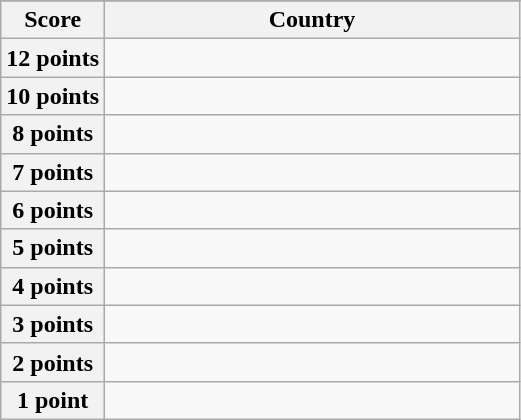<table class="wikitable">
<tr>
</tr>
<tr>
<th scope="col" width="20%">Score</th>
<th scope="col">Country</th>
</tr>
<tr>
<th scope="row">12 points</th>
<td></td>
</tr>
<tr>
<th scope="row">10 points</th>
<td></td>
</tr>
<tr>
<th scope="row">8 points</th>
<td></td>
</tr>
<tr>
<th scope="row">7 points</th>
<td></td>
</tr>
<tr>
<th scope="row">6 points</th>
<td></td>
</tr>
<tr>
<th scope="row">5 points</th>
<td></td>
</tr>
<tr>
<th scope="row">4 points</th>
<td></td>
</tr>
<tr>
<th scope="row">3 points</th>
<td></td>
</tr>
<tr>
<th scope="row">2 points</th>
<td></td>
</tr>
<tr>
<th scope="row">1 point</th>
<td></td>
</tr>
</table>
